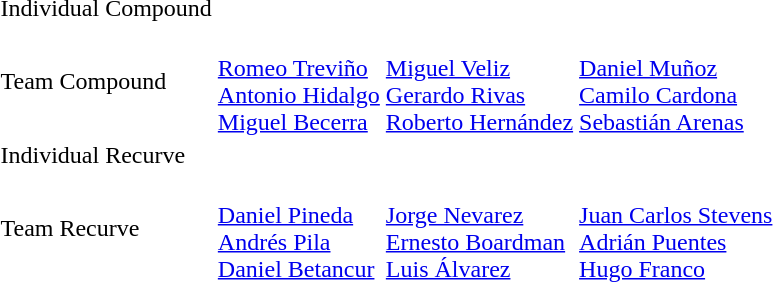<table>
<tr>
<td>Individual Compound</td>
<td></td>
<td></td>
<td></td>
</tr>
<tr>
<td>Team Compound</td>
<td><br><a href='#'>Romeo Treviño</a><br><a href='#'>Antonio Hidalgo</a><br><a href='#'>Miguel Becerra</a></td>
<td><br><a href='#'>Miguel Veliz</a><br><a href='#'>Gerardo Rivas</a><br><a href='#'>Roberto Hernández</a></td>
<td><br><a href='#'>Daniel Muñoz</a><br><a href='#'>Camilo Cardona</a><br><a href='#'>Sebastián Arenas</a></td>
</tr>
<tr>
<td>Individual Recurve</td>
<td></td>
<td></td>
<td></td>
</tr>
<tr>
<td>Team Recurve</td>
<td><br><a href='#'>Daniel Pineda</a><br><a href='#'>Andrés Pila</a><br><a href='#'>Daniel Betancur</a></td>
<td><br><a href='#'>Jorge Nevarez</a><br><a href='#'>Ernesto Boardman</a><br><a href='#'>Luis Álvarez</a></td>
<td><br><a href='#'>Juan Carlos Stevens</a><br><a href='#'>Adrián Puentes</a><br><a href='#'>Hugo Franco</a></td>
</tr>
</table>
